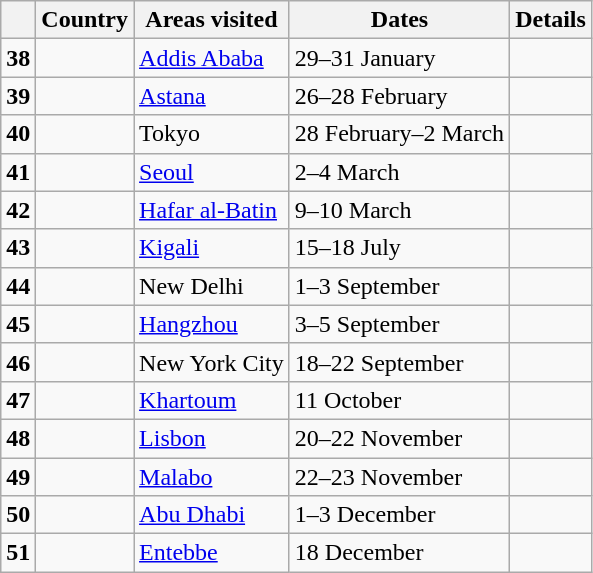<table class="wikitable sortable">
<tr>
<th></th>
<th>Country</th>
<th>Areas visited</th>
<th>Dates</th>
<th class="unsortable">Details</th>
</tr>
<tr>
<td><strong>38</strong></td>
<td></td>
<td><a href='#'>Addis Ababa</a></td>
<td>29–31 January</td>
<td></td>
</tr>
<tr>
<td><strong>39</strong></td>
<td></td>
<td><a href='#'>Astana</a></td>
<td>26–28 February</td>
<td></td>
</tr>
<tr>
<td><strong>40</strong></td>
<td></td>
<td>Tokyo</td>
<td>28 February–2 March</td>
<td></td>
</tr>
<tr>
<td><strong>41</strong></td>
<td></td>
<td><a href='#'>Seoul</a></td>
<td>2–4 March</td>
<td></td>
</tr>
<tr>
<td><strong>42</strong></td>
<td></td>
<td><a href='#'>Hafar al-Batin</a></td>
<td>9–10 March</td>
<td></td>
</tr>
<tr>
<td><strong>43</strong></td>
<td></td>
<td><a href='#'>Kigali</a></td>
<td>15–18 July</td>
<td></td>
</tr>
<tr>
<td><strong>44</strong></td>
<td></td>
<td>New Delhi</td>
<td>1–3 September</td>
<td></td>
</tr>
<tr>
<td><strong>45</strong></td>
<td></td>
<td><a href='#'>Hangzhou</a></td>
<td>3–5 September</td>
<td></td>
</tr>
<tr>
<td><strong>46</strong></td>
<td></td>
<td>New York City</td>
<td>18–22 September</td>
<td></td>
</tr>
<tr>
<td><strong>47</strong></td>
<td></td>
<td><a href='#'>Khartoum</a></td>
<td>11 October</td>
<td></td>
</tr>
<tr>
<td><strong>48</strong></td>
<td></td>
<td><a href='#'>Lisbon</a></td>
<td>20–22 November</td>
<td></td>
</tr>
<tr>
<td><strong>49</strong></td>
<td></td>
<td><a href='#'>Malabo</a></td>
<td>22–23 November</td>
<td></td>
</tr>
<tr>
<td><strong>50</strong></td>
<td></td>
<td><a href='#'>Abu Dhabi</a></td>
<td>1–3 December</td>
<td></td>
</tr>
<tr>
<td><strong>51</strong></td>
<td></td>
<td><a href='#'>Entebbe</a></td>
<td>18 December</td>
<td></td>
</tr>
</table>
